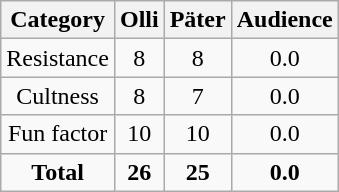<table class="wikitable" style="text-align:center;">
<tr>
<th>Category</th>
<th>Olli</th>
<th>Päter</th>
<th>Audience</th>
</tr>
<tr>
<td>Resistance</td>
<td>8</td>
<td>8</td>
<td>0.0</td>
</tr>
<tr>
<td>Cultness</td>
<td>8</td>
<td>7</td>
<td>0.0</td>
</tr>
<tr>
<td>Fun factor</td>
<td>10</td>
<td>10</td>
<td>0.0</td>
</tr>
<tr>
<td><strong>Total</strong></td>
<td><strong>26</strong></td>
<td><strong>25</strong></td>
<td><strong>0.0</strong></td>
</tr>
</table>
